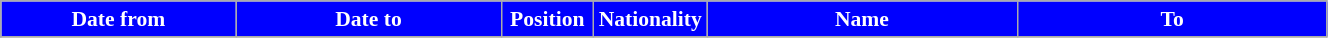<table class="wikitable"  style="text-align:center; font-size:90%; ">
<tr>
<th style="background:#00f; color:white; width:150px;">Date from</th>
<th style="background:#00f; color:white; width:170px;">Date to</th>
<th style="background:#00f; color:white; width:55px;">Position</th>
<th style="background:#00f; color:white; width:55px;">Nationality</th>
<th style="background:#00f; color:white; width:200px;">Name</th>
<th style="background:#00f; color:white; width:200px;">To</th>
</tr>
<tr>
</tr>
</table>
